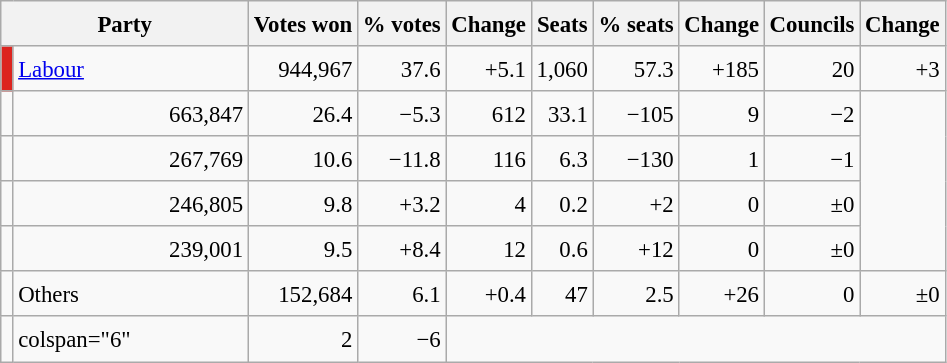<table class="wikitable" style="font-size:95%;line-height:23px">
<tr>
<th colspan="2">Party</th>
<th>Votes won</th>
<th>% votes</th>
<th>Change</th>
<th>Seats</th>
<th>% seats</th>
<th>Change</th>
<th>Councils</th>
<th>Change</th>
</tr>
<tr>
<td width="1" bgcolor=DC241f></td>
<th style="text-align:left; font-weight:normal; background:#F9F9F9" colspan="1" width="150"><a href='#'>Labour</a></th>
<td align="right">944,967</td>
<td align="right">37.6</td>
<td align="right">+5.1</td>
<td align="right">1,060</td>
<td align="right">57.3</td>
<td align="right">+185</td>
<td align="right">20</td>
<td align="right">+3</td>
</tr>
<tr>
<td></td>
<td align="right">663,847</td>
<td align="right">26.4</td>
<td align="right">−5.3</td>
<td align="right">612</td>
<td align="right">33.1</td>
<td align="right">−105</td>
<td align="right">9</td>
<td align="right">−2</td>
</tr>
<tr>
<td></td>
<td align="right">267,769</td>
<td align="right">10.6</td>
<td align="right">−11.8</td>
<td align="right">116</td>
<td align="right">6.3</td>
<td align="right">−130</td>
<td align="right">1</td>
<td align="right">−1</td>
</tr>
<tr>
<td></td>
<td align="right">246,805</td>
<td align="right">9.8</td>
<td align="right">+3.2</td>
<td align="right">4</td>
<td align="right">0.2</td>
<td align="right">+2</td>
<td align="right">0</td>
<td align="right">±0</td>
</tr>
<tr>
<td></td>
<td align="right">239,001</td>
<td align="right">9.5</td>
<td align="right">+8.4</td>
<td align="right">12</td>
<td align="right">0.6</td>
<td align="right">+12</td>
<td align="right">0</td>
<td align="right">±0</td>
</tr>
<tr>
<td></td>
<td style="text-align:left;">Others</td>
<td align="right">152,684</td>
<td align="right">6.1</td>
<td align="right">+0.4</td>
<td align="right">47</td>
<td align="right">2.5</td>
<td align="right">+26</td>
<td align="right">0</td>
<td align="right">±0</td>
</tr>
<tr>
<td></td>
<td>colspan="6"   </td>
<td align="right">2</td>
<td align="right">−6</td>
</tr>
</table>
